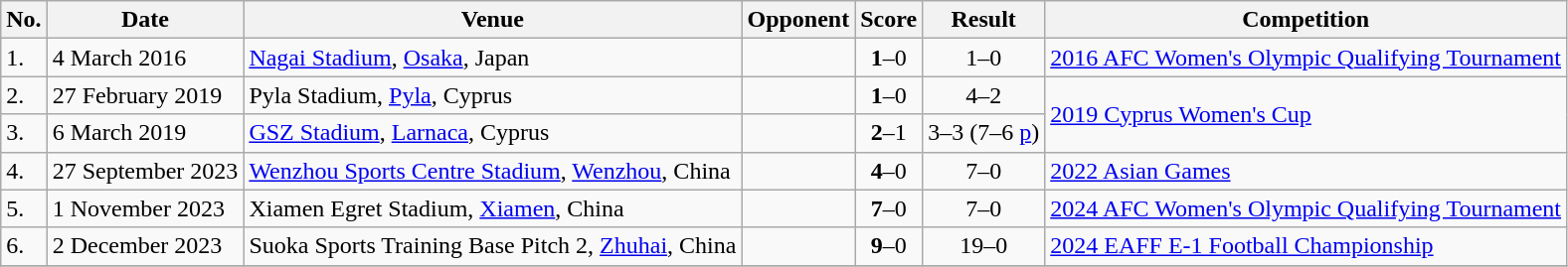<table class="wikitable">
<tr>
<th>No.</th>
<th>Date</th>
<th>Venue</th>
<th>Opponent</th>
<th>Score</th>
<th>Result</th>
<th>Competition</th>
</tr>
<tr>
<td>1.</td>
<td>4 March 2016</td>
<td><a href='#'>Nagai Stadium</a>, <a href='#'>Osaka</a>, Japan</td>
<td></td>
<td align=center><strong>1</strong>–0</td>
<td align=center>1–0</td>
<td><a href='#'>2016 AFC Women's Olympic Qualifying Tournament</a></td>
</tr>
<tr>
<td>2.</td>
<td>27 February 2019</td>
<td>Pyla Stadium, <a href='#'>Pyla</a>, Cyprus</td>
<td></td>
<td align=center><strong>1</strong>–0</td>
<td align=center>4–2</td>
<td rowspan=2><a href='#'>2019 Cyprus Women's Cup</a></td>
</tr>
<tr>
<td>3.</td>
<td>6 March 2019</td>
<td><a href='#'>GSZ Stadium</a>, <a href='#'>Larnaca</a>, Cyprus</td>
<td></td>
<td align=center><strong>2</strong>–1</td>
<td align=center>3–3  (7–6 <a href='#'>p</a>)</td>
</tr>
<tr>
<td>4.</td>
<td>27 September 2023</td>
<td><a href='#'>Wenzhou Sports Centre Stadium</a>, <a href='#'>Wenzhou</a>, China</td>
<td></td>
<td align=center><strong>4</strong>–0</td>
<td align=center>7–0</td>
<td><a href='#'>2022 Asian Games</a></td>
</tr>
<tr>
<td>5.</td>
<td>1 November 2023</td>
<td>Xiamen Egret Stadium, <a href='#'>Xiamen</a>, China</td>
<td></td>
<td align="center"><strong>7</strong>–0</td>
<td align="center">7–0</td>
<td><a href='#'>2024 AFC Women's Olympic Qualifying Tournament</a></td>
</tr>
<tr>
<td>6.</td>
<td>2 December 2023</td>
<td>Suoka Sports Training Base Pitch 2, <a href='#'>Zhuhai</a>, China</td>
<td></td>
<td align=center><strong>9</strong>–0</td>
<td align=center>19–0</td>
<td><a href='#'>2024 EAFF E-1 Football Championship</a></td>
</tr>
<tr>
</tr>
</table>
